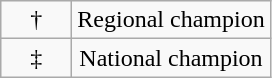<table class="wikitable" style="text-align:center">
<tr>
<td width="40px">†</td>
<td>Regional champion</td>
</tr>
<tr>
<td width="40px">‡</td>
<td>National champion</td>
</tr>
</table>
